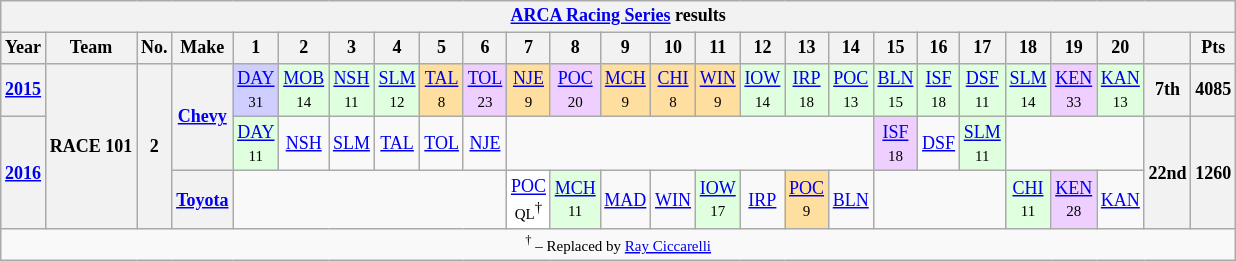<table class="wikitable" style="text-align:center; font-size:75%">
<tr>
<th colspan=45><a href='#'>ARCA Racing Series</a> results</th>
</tr>
<tr>
<th>Year</th>
<th>Team</th>
<th>No.</th>
<th>Make</th>
<th>1</th>
<th>2</th>
<th>3</th>
<th>4</th>
<th>5</th>
<th>6</th>
<th>7</th>
<th>8</th>
<th>9</th>
<th>10</th>
<th>11</th>
<th>12</th>
<th>13</th>
<th>14</th>
<th>15</th>
<th>16</th>
<th>17</th>
<th>18</th>
<th>19</th>
<th>20</th>
<th></th>
<th>Pts</th>
</tr>
<tr>
<th><a href='#'>2015</a></th>
<th rowspan=3>RACE 101</th>
<th rowspan=3>2</th>
<th rowspan=2><a href='#'>Chevy</a></th>
<td style="background:#CFCFFF;"><a href='#'>DAY</a><br><small>31</small></td>
<td style="background:#DFFFDF;"><a href='#'>MOB</a><br><small>14</small></td>
<td style="background:#DFFFDF;"><a href='#'>NSH</a><br><small>11</small></td>
<td style="background:#DFFFDF;"><a href='#'>SLM</a><br><small>12</small></td>
<td style="background:#FFDF9F;"><a href='#'>TAL</a><br><small>8</small></td>
<td style="background:#EFCFFF;"><a href='#'>TOL</a><br><small>23</small></td>
<td style="background:#FFDF9F;"><a href='#'>NJE</a><br><small>9</small></td>
<td style="background:#EFCFFF;"><a href='#'>POC</a><br><small>20</small></td>
<td style="background:#FFDF9F;"><a href='#'>MCH</a><br><small>9</small></td>
<td style="background:#FFDF9F;"><a href='#'>CHI</a><br><small>8</small></td>
<td style="background:#FFDF9F;"><a href='#'>WIN</a><br><small>9</small></td>
<td style="background:#DFFFDF;"><a href='#'>IOW</a><br><small>14</small></td>
<td style="background:#DFFFDF;"><a href='#'>IRP</a><br><small>18</small></td>
<td style="background:#DFFFDF;"><a href='#'>POC</a><br><small>13</small></td>
<td style="background:#DFFFDF;"><a href='#'>BLN</a><br><small>15</small></td>
<td style="background:#DFFFDF;"><a href='#'>ISF</a><br><small>18</small></td>
<td style="background:#DFFFDF;"><a href='#'>DSF</a><br><small>11</small></td>
<td style="background:#DFFFDF;"><a href='#'>SLM</a><br><small>14</small></td>
<td style="background:#EFCFFF;"><a href='#'>KEN</a><br><small>33</small></td>
<td style="background:#DFFFDF;"><a href='#'>KAN</a><br><small>13</small></td>
<th>7th</th>
<th>4085</th>
</tr>
<tr>
<th rowspan=2><a href='#'>2016</a></th>
<td style="background:#DFFFDF;"><a href='#'>DAY</a><br><small>11</small></td>
<td><a href='#'>NSH</a></td>
<td><a href='#'>SLM</a></td>
<td><a href='#'>TAL</a></td>
<td><a href='#'>TOL</a></td>
<td><a href='#'>NJE</a></td>
<td colspan=8></td>
<td style="background:#EFCFFF;"><a href='#'>ISF</a><br><small>18</small></td>
<td><a href='#'>DSF</a></td>
<td style="background:#DFFFDF;"><a href='#'>SLM</a><br><small>11</small></td>
<td colspan=3></td>
<th rowspan=2>22nd</th>
<th rowspan=2>1260</th>
</tr>
<tr>
<th><a href='#'>Toyota</a></th>
<td colspan=6></td>
<td style="background:#FFFFFF;"><a href='#'>POC</a><br><small>QL</small><sup>†</sup></td>
<td style="background:#DFFFDF;"><a href='#'>MCH</a><br><small>11</small></td>
<td><a href='#'>MAD</a></td>
<td><a href='#'>WIN</a></td>
<td style="background:#DFFFDF;"><a href='#'>IOW</a><br><small>17</small></td>
<td><a href='#'>IRP</a></td>
<td style="background:#FFDF9F;"><a href='#'>POC</a><br><small>9</small></td>
<td><a href='#'>BLN</a></td>
<td colspan=3></td>
<td style="background:#DFFFDF;"><a href='#'>CHI</a><br><small>11</small></td>
<td style="background:#EFCFFF;"><a href='#'>KEN</a><br><small>28</small></td>
<td><a href='#'>KAN</a></td>
</tr>
<tr>
<td colspan=29><small><sup>†</sup> – Replaced by <a href='#'>Ray Ciccarelli</a></small></td>
</tr>
</table>
